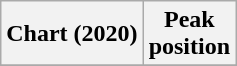<table class="wikitable plainrowheaders" style="text-align:center">
<tr>
<th scope="col">Chart (2020)</th>
<th scope="col">Peak<br> position</th>
</tr>
<tr>
</tr>
</table>
